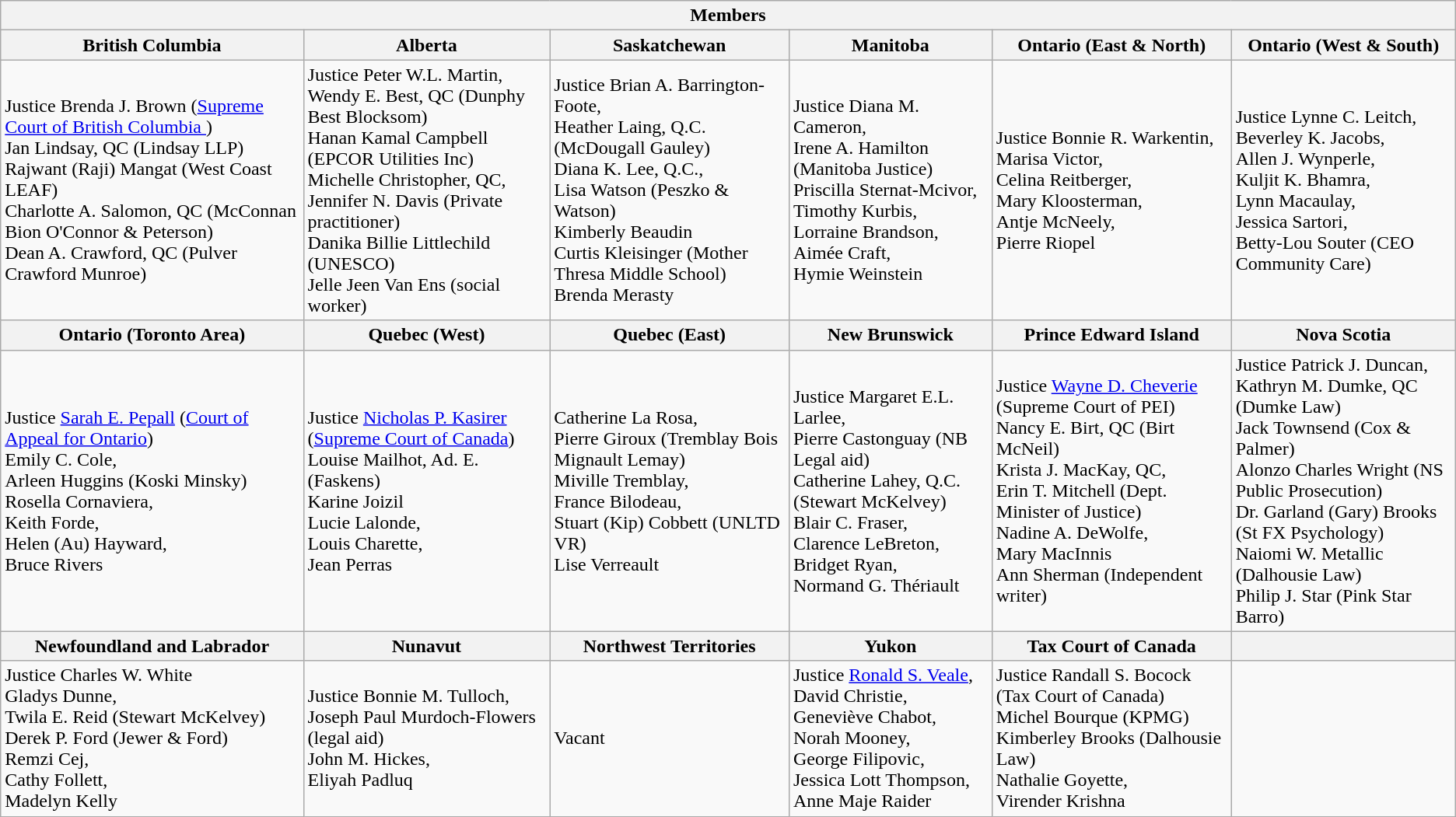<table class="wikitable">
<tr>
<th colspan="6">Members    </th>
</tr>
<tr>
<th>British Columbia</th>
<th>Alberta</th>
<th>Saskatchewan</th>
<th>Manitoba</th>
<th>Ontario (East & North)</th>
<th>Ontario (West & South)</th>
</tr>
<tr>
<td> Justice Brenda J. Brown (<a href='#'>Supreme Court of British Columbia </a>)<br> Jan Lindsay, QC (Lindsay LLP)<br>Rajwant (Raji) Mangat (West Coast LEAF)<br>Charlotte A. Salomon, QC (McConnan Bion O'Connor & Peterson)<br> Dean A. Crawford, QC (Pulver Crawford Munroe)</td>
<td> Justice Peter W.L. Martin, <br>Wendy E. Best, QC (Dunphy Best Blocksom) <br>Hanan Kamal Campbell (EPCOR Utilities Inc) <br>Michelle Christopher, QC, <br>Jennifer N. Davis (Private practitioner)<br> Danika Billie Littlechild (UNESCO)<br>Jelle Jeen Van Ens (social worker)</td>
<td>Justice Brian A. Barrington-Foote,<br> Heather Laing, Q.C. (McDougall Gauley)<br>Diana K. Lee, Q.C., <br>Lisa Watson (Peszko & Watson)<br> Kimberly Beaudin<br>Curtis Kleisinger (Mother Thresa Middle School)<br>Brenda Merasty</td>
<td> Justice Diana M. Cameron, <br>Irene A. Hamilton (Manitoba Justice)<br> Priscilla Sternat-Mcivor,<br> Timothy Kurbis,<br> Lorraine Brandson,<br> Aimée Craft, <br>Hymie Weinstein</td>
<td> Justice Bonnie R. Warkentin, <br>Marisa Victor,<br> Celina Reitberger,<br> Mary Kloosterman, <br>Antje McNeely,<br> Pierre Riopel</td>
<td>Justice Lynne C. Leitch,<br> Beverley K. Jacobs, <br>Allen J. Wynperle, <br>Kuljit K. Bhamra,<br> Lynn Macaulay,<br> Jessica Sartori, <br>Betty-Lou Souter (CEO Community Care)</td>
</tr>
<tr>
<th>Ontario (Toronto Area)</th>
<th>Quebec (West)</th>
<th>Quebec (East)</th>
<th>New Brunswick</th>
<th>Prince Edward Island</th>
<th>Nova Scotia</th>
</tr>
<tr>
<td>Justice <a href='#'>Sarah E. Pepall</a> (<a href='#'>Court of Appeal for Ontario</a>) <br>Emily C. Cole, <br>Arleen Huggins (Koski Minsky) <br>Rosella Cornaviera,<br> Keith Forde, <br>Helen (Au) Hayward, <br>Bruce Rivers</td>
<td>Justice <a href='#'>Nicholas P. Kasirer</a> (<a href='#'>Supreme Court of Canada</a>) <br>Louise Mailhot, Ad. E. (Faskens)<br> Karine Joizil<br> Lucie Lalonde, <br>Louis Charette, <br>Jean Perras</td>
<td> Catherine La Rosa, <br>Pierre Giroux (Tremblay Bois Mignault Lemay) <br>Miville Tremblay, <br>France Bilodeau, <br>Stuart (Kip) Cobbett (UNLTD VR)<br> Lise Verreault</td>
<td> Justice Margaret E.L. Larlee, <br>Pierre Castonguay (NB Legal aid) <br>Catherine Lahey, Q.C.(Stewart McKelvey) <br>Blair C. Fraser, <br>Clarence LeBreton, <br>Bridget Ryan,<br> Normand G. Thériault</td>
<td>Justice <a href='#'>Wayne D. Cheverie</a> (Supreme Court of PEI) <br>Nancy E. Birt, QC (Birt McNeil)<br>Krista J. MacKay, QC,<br> Erin T. Mitchell (Dept. Minister of Justice)<br> Nadine A. DeWolfe,<br> Mary MacInnis<br>Ann Sherman (Independent writer)</td>
<td> Justice Patrick J. Duncan, <br>Kathryn M. Dumke, QC (Dumke Law)<br> Jack Townsend (Cox & Palmer)<br> Alonzo Charles Wright (NS Public Prosecution)<br> Dr. Garland (Gary) Brooks (St FX Psychology)<br> Naiomi W. Metallic (Dalhousie Law) <br>Philip J. Star (Pink Star Barro)</td>
</tr>
<tr>
<th>Newfoundland and Labrador</th>
<th>Nunavut</th>
<th>Northwest Territories</th>
<th>Yukon</th>
<th>Tax Court of Canada</th>
<th></th>
</tr>
<tr>
<td> Justice Charles W. White <br>Gladys Dunne, <br>Twila E. Reid (Stewart McKelvey) <br>Derek P. Ford (Jewer & Ford) <br>Remzi Cej, <br>Cathy Follett, <br>Madelyn Kelly</td>
<td>Justice Bonnie M. Tulloch,<br> Joseph Paul Murdoch-Flowers (legal aid) <br>John M. Hickes,<br> Eliyah Padluq</td>
<td> Vacant</td>
<td>Justice <a href='#'>Ronald S. Veale</a>, <br>David Christie, <br>Geneviève Chabot, <br>Norah Mooney, <br>George Filipovic, <br>Jessica Lott Thompson, <br>Anne Maje Raider</td>
<td>Justice Randall S. Bocock (Tax Court of Canada)<br>Michel Bourque (KPMG) <br>Kimberley Brooks (Dalhousie Law) <br>Nathalie Goyette, <br>Virender Krishna</td>
<td></td>
</tr>
</table>
